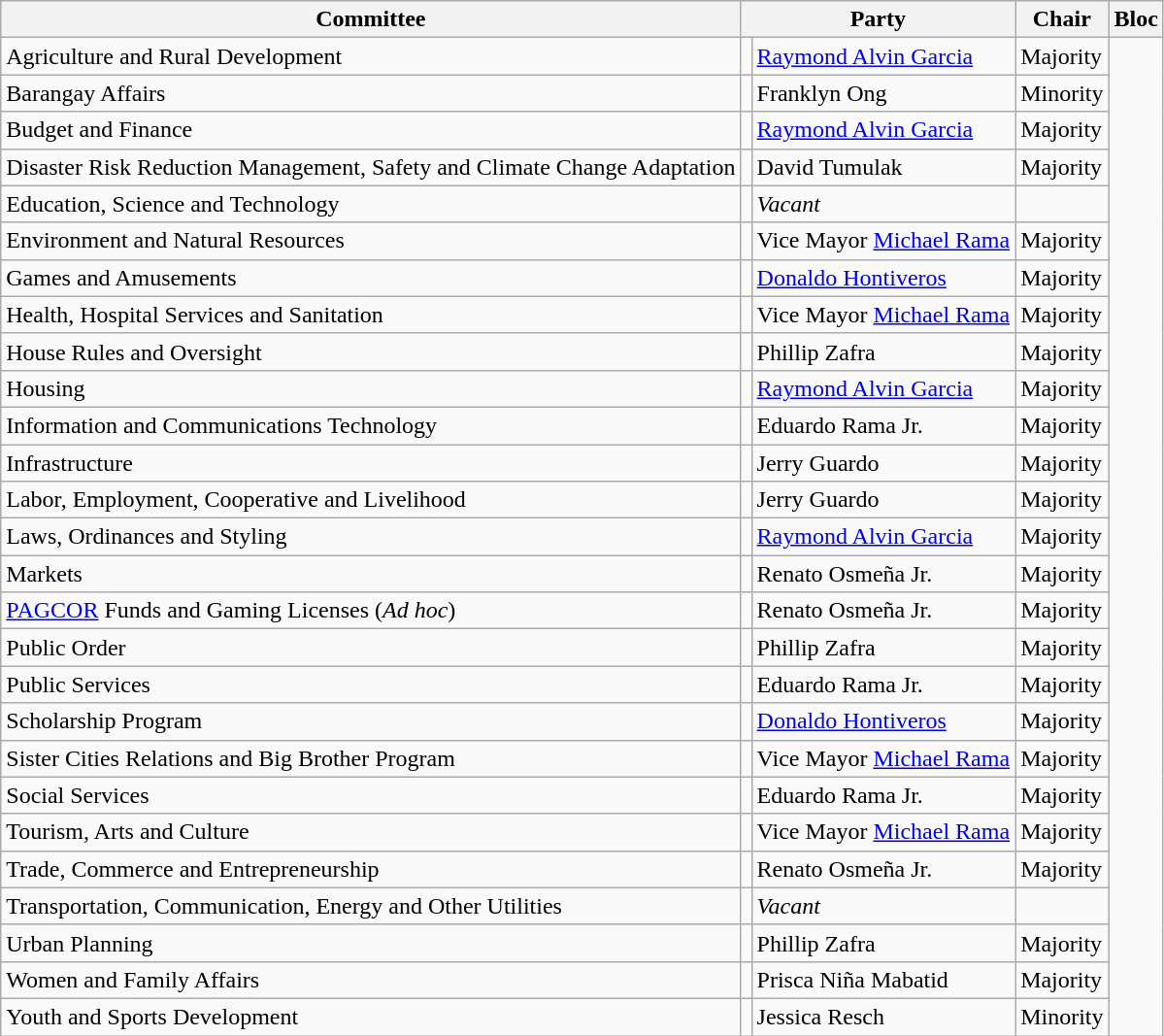<table class="wikitable sortable mw-collapsible autocollapse">
<tr>
<th>Committee</th>
<th colspan=2>Party</th>
<th>Chair</th>
<th>Bloc</th>
</tr>
<tr>
<td>Agriculture and Rural Development</td>
<td></td>
<td><a href='#'>Raymond Alvin Garcia</a></td>
<td>Majority</td>
</tr>
<tr>
<td>Barangay Affairs</td>
<td></td>
<td>Franklyn Ong</td>
<td>Minority</td>
</tr>
<tr>
<td>Budget and Finance</td>
<td></td>
<td><a href='#'>Raymond Alvin Garcia</a></td>
<td>Majority</td>
</tr>
<tr>
<td>Disaster Risk Reduction Management, Safety and Climate Change Adaptation</td>
<td></td>
<td>David Tumulak</td>
<td>Majority</td>
</tr>
<tr>
<td>Education, Science and Technology</td>
<td></td>
<td><em>Vacant</em></td>
<td></td>
</tr>
<tr>
<td>Environment and Natural Resources</td>
<td></td>
<td>Vice Mayor <a href='#'>Michael Rama</a></td>
<td>Majority</td>
</tr>
<tr>
<td>Games and Amusements</td>
<td></td>
<td><a href='#'>Donaldo Hontiveros</a></td>
<td>Majority</td>
</tr>
<tr>
<td>Health, Hospital Services and Sanitation</td>
<td></td>
<td>Vice Mayor <a href='#'>Michael Rama</a></td>
<td>Majority</td>
</tr>
<tr>
<td>House Rules and Oversight</td>
<td></td>
<td>Phillip Zafra</td>
<td>Majority</td>
</tr>
<tr>
<td>Housing</td>
<td></td>
<td><a href='#'>Raymond Alvin Garcia</a></td>
<td>Majority</td>
</tr>
<tr>
<td>Information and Communications Technology</td>
<td></td>
<td>Eduardo Rama Jr.</td>
<td>Majority</td>
</tr>
<tr>
<td>Infrastructure</td>
<td></td>
<td>Jerry Guardo</td>
<td>Majority</td>
</tr>
<tr>
<td>Labor, Employment, Cooperative and Livelihood</td>
<td></td>
<td>Jerry Guardo</td>
<td>Majority</td>
</tr>
<tr>
<td>Laws, Ordinances and Styling</td>
<td></td>
<td><a href='#'>Raymond Alvin Garcia</a></td>
<td>Majority</td>
</tr>
<tr>
<td>Markets</td>
<td></td>
<td>Renato Osmeña Jr.</td>
<td>Majority</td>
</tr>
<tr>
<td><a href='#'>PAGCOR</a> Funds and Gaming Licenses (<em>Ad hoc</em>)</td>
<td></td>
<td>Renato Osmeña Jr.</td>
<td>Majority</td>
</tr>
<tr>
<td>Public Order</td>
<td></td>
<td>Phillip Zafra</td>
<td>Majority</td>
</tr>
<tr>
<td>Public Services</td>
<td></td>
<td>Eduardo Rama Jr.</td>
<td>Majority</td>
</tr>
<tr>
<td>Scholarship Program</td>
<td></td>
<td><a href='#'>Donaldo Hontiveros</a></td>
<td>Majority</td>
</tr>
<tr>
<td>Sister Cities Relations and Big Brother Program</td>
<td></td>
<td>Vice Mayor <a href='#'>Michael Rama</a></td>
<td>Majority</td>
</tr>
<tr>
<td>Social Services</td>
<td></td>
<td>Eduardo Rama Jr.</td>
<td>Majority</td>
</tr>
<tr>
<td>Tourism, Arts and Culture</td>
<td></td>
<td>Vice Mayor <a href='#'>Michael Rama</a></td>
<td>Majority</td>
</tr>
<tr>
<td>Trade, Commerce and Entrepreneurship</td>
<td></td>
<td>Renato Osmeña Jr.</td>
<td>Majority</td>
</tr>
<tr>
<td>Transportation, Communication, Energy and Other Utilities</td>
<td></td>
<td><em>Vacant</em></td>
<td></td>
</tr>
<tr>
<td>Urban Planning</td>
<td></td>
<td>Phillip Zafra</td>
<td>Majority</td>
</tr>
<tr>
<td>Women and Family Affairs</td>
<td></td>
<td>Prisca Niña Mabatid</td>
<td>Majority</td>
</tr>
<tr>
<td>Youth and Sports Development</td>
<td></td>
<td>Jessica Resch</td>
<td>Minority</td>
</tr>
</table>
